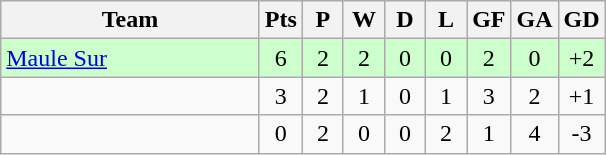<table class="wikitable" style="text-align: center;">
<tr>
<th width="165">Team</th>
<th width="20">Pts</th>
<th width="20">P</th>
<th width="20">W</th>
<th width="20">D</th>
<th width="20">L</th>
<th width="20">GF</th>
<th width="20">GA</th>
<th width="20">GD</th>
</tr>
<tr bgcolor=ccffcc>
<td style="text-align:left;"> <a href='#'>Maule Sur</a></td>
<td>6</td>
<td>2</td>
<td>2</td>
<td>0</td>
<td>0</td>
<td>2</td>
<td>0</td>
<td>+2</td>
</tr>
<tr>
<td></td>
<td>3</td>
<td>2</td>
<td>1</td>
<td>0</td>
<td>1</td>
<td>3</td>
<td>2</td>
<td>+1</td>
</tr>
<tr>
<td></td>
<td>0</td>
<td>2</td>
<td>0</td>
<td>0</td>
<td>2</td>
<td>1</td>
<td>4</td>
<td>-3</td>
</tr>
</table>
